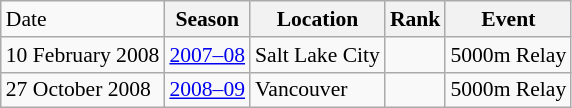<table class="wikitable sortable" style="font-size:90%" style="text-align:center">
<tr>
<td>Date</td>
<th>Season</th>
<th>Location</th>
<th>Rank</th>
<th>Event</th>
</tr>
<tr>
<td>10 February 2008</td>
<td><a href='#'>2007–08</a></td>
<td>Salt Lake City</td>
<td></td>
<td>5000m Relay</td>
</tr>
<tr>
<td>27 October 2008</td>
<td><a href='#'>2008–09</a></td>
<td>Vancouver</td>
<td></td>
<td>5000m Relay</td>
</tr>
</table>
